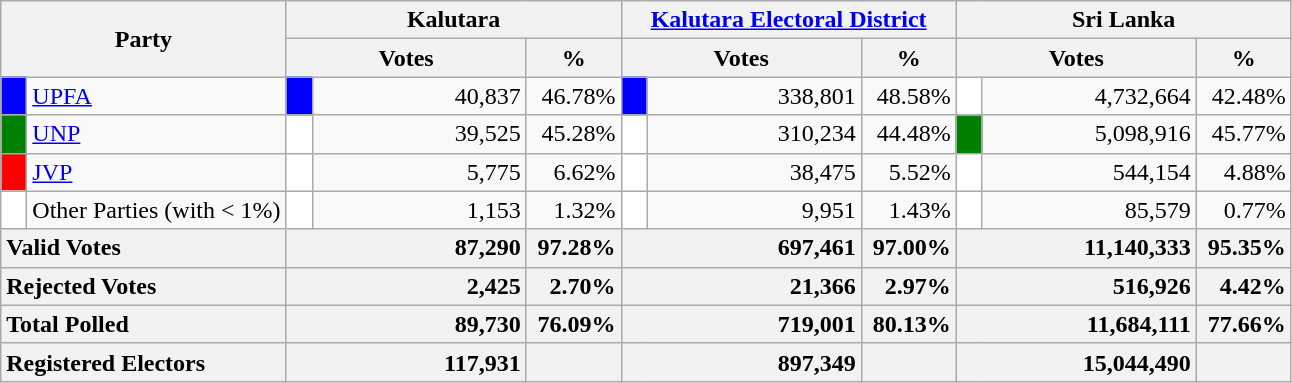<table class="wikitable">
<tr>
<th colspan="2" width="144px"rowspan="2">Party</th>
<th colspan="3" width="216px">Kalutara</th>
<th colspan="3" width="216px"><a href='#'>Kalutara Electoral District</a></th>
<th colspan="3" width="216px">Sri Lanka</th>
</tr>
<tr>
<th colspan="2" width="144px">Votes</th>
<th>%</th>
<th colspan="2" width="144px">Votes</th>
<th>%</th>
<th colspan="2" width="144px">Votes</th>
<th>%</th>
</tr>
<tr>
<td style="background-color:blue;" width="10px"></td>
<td style="text-align:left;"><a href='#'>UPFA</a></td>
<td style="background-color:blue;" width="10px"></td>
<td style="text-align:right;">40,837</td>
<td style="text-align:right;">46.78%</td>
<td style="background-color:blue;" width="10px"></td>
<td style="text-align:right;">338,801</td>
<td style="text-align:right;">48.58%</td>
<td style="background-color:white;" width="10px"></td>
<td style="text-align:right;">4,732,664</td>
<td style="text-align:right;">42.48%</td>
</tr>
<tr>
<td style="background-color:green;" width="10px"></td>
<td style="text-align:left;"><a href='#'>UNP</a></td>
<td style="background-color:white;" width="10px"></td>
<td style="text-align:right;">39,525</td>
<td style="text-align:right;">45.28%</td>
<td style="background-color:white;" width="10px"></td>
<td style="text-align:right;">310,234</td>
<td style="text-align:right;">44.48%</td>
<td style="background-color:green;" width="10px"></td>
<td style="text-align:right;">5,098,916</td>
<td style="text-align:right;">45.77%</td>
</tr>
<tr>
<td style="background-color:red;" width="10px"></td>
<td style="text-align:left;"><a href='#'>JVP</a></td>
<td style="background-color:white;" width="10px"></td>
<td style="text-align:right;">5,775</td>
<td style="text-align:right;">6.62%</td>
<td style="background-color:white;" width="10px"></td>
<td style="text-align:right;">38,475</td>
<td style="text-align:right;">5.52%</td>
<td style="background-color:white;" width="10px"></td>
<td style="text-align:right;">544,154</td>
<td style="text-align:right;">4.88%</td>
</tr>
<tr>
<td style="background-color:white;" width="10px"></td>
<td style="text-align:left;">Other Parties (with < 1%)</td>
<td style="background-color:white;" width="10px"></td>
<td style="text-align:right;">1,153</td>
<td style="text-align:right;">1.32%</td>
<td style="background-color:white;" width="10px"></td>
<td style="text-align:right;">9,951</td>
<td style="text-align:right;">1.43%</td>
<td style="background-color:white;" width="10px"></td>
<td style="text-align:right;">85,579</td>
<td style="text-align:right;">0.77%</td>
</tr>
<tr>
<th colspan="2" width="144px"style="text-align:left;">Valid Votes</th>
<th style="text-align:right;"colspan="2" width="144px">87,290</th>
<th style="text-align:right;">97.28%</th>
<th style="text-align:right;"colspan="2" width="144px">697,461</th>
<th style="text-align:right;">97.00%</th>
<th style="text-align:right;"colspan="2" width="144px">11,140,333</th>
<th style="text-align:right;">95.35%</th>
</tr>
<tr>
<th colspan="2" width="144px"style="text-align:left;">Rejected Votes</th>
<th style="text-align:right;"colspan="2" width="144px">2,425</th>
<th style="text-align:right;">2.70%</th>
<th style="text-align:right;"colspan="2" width="144px">21,366</th>
<th style="text-align:right;">2.97%</th>
<th style="text-align:right;"colspan="2" width="144px">516,926</th>
<th style="text-align:right;">4.42%</th>
</tr>
<tr>
<th colspan="2" width="144px"style="text-align:left;">Total Polled</th>
<th style="text-align:right;"colspan="2" width="144px">89,730</th>
<th style="text-align:right;">76.09%</th>
<th style="text-align:right;"colspan="2" width="144px">719,001</th>
<th style="text-align:right;">80.13%</th>
<th style="text-align:right;"colspan="2" width="144px">11,684,111</th>
<th style="text-align:right;">77.66%</th>
</tr>
<tr>
<th colspan="2" width="144px"style="text-align:left;">Registered Electors</th>
<th style="text-align:right;"colspan="2" width="144px">117,931</th>
<th></th>
<th style="text-align:right;"colspan="2" width="144px">897,349</th>
<th></th>
<th style="text-align:right;"colspan="2" width="144px">15,044,490</th>
<th></th>
</tr>
</table>
